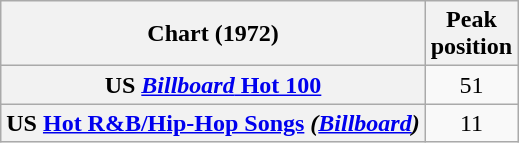<table class="wikitable sortable plainrowheaders">
<tr>
<th scope="col">Chart (1972)</th>
<th scope="col">Peak<br>position</th>
</tr>
<tr>
<th scope="row">US <a href='#'><em>Billboard</em> Hot 100</a></th>
<td align="center">51</td>
</tr>
<tr>
<th scope="row">US <a href='#'>Hot R&B/Hip-Hop Songs</a> <em>(<a href='#'>Billboard</a>)</em></th>
<td align="center">11</td>
</tr>
</table>
